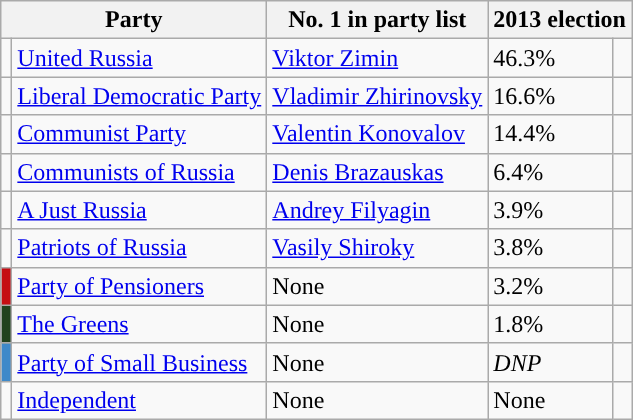<table class="wikitable">
<tr>
<th style="text-align:center;" colspan="2">Party</th>
<th style="text-align:center;">No. 1 in party list</th>
<th style="text-align:center;" colspan=2>2013 election</th>
</tr>
<tr>
<td style="background: "></td>
<td><a href='#'>United Russia</a></td>
<td><a href='#'>Viktor Zimin</a></td>
<td>46.3%</td>
<td></td>
</tr>
<tr>
<td style="background: "></td>
<td><a href='#'>Liberal Democratic Party</a></td>
<td><a href='#'>Vladimir Zhirinovsky</a></td>
<td>16.6%</td>
<td></td>
</tr>
<tr>
<td style="background: "></td>
<td><a href='#'>Communist Party</a></td>
<td><a href='#'>Valentin Konovalov</a></td>
<td>14.4%</td>
<td></td>
</tr>
<tr>
<td style="background: "></td>
<td><a href='#'>Communists of Russia</a></td>
<td><a href='#'>Denis Brazauskas</a></td>
<td>6.4%</td>
<td></td>
</tr>
<tr>
<td style="background: "></td>
<td><a href='#'>A Just Russia</a></td>
<td><a href='#'>Andrey Filyagin</a></td>
<td>3.9%</td>
<td></td>
</tr>
<tr>
<td style="background: "></td>
<td><a href='#'>Patriots of Russia</a></td>
<td><a href='#'>Vasily Shiroky</a></td>
<td>3.8%</td>
<td></td>
</tr>
<tr>
<td style="background:#c50d13;"></td>
<td><a href='#'>Party of Pensioners</a></td>
<td>None</td>
<td>3.2%</td>
<td></td>
</tr>
<tr>
<td style="background:#21421e;"></td>
<td><a href='#'>The Greens</a></td>
<td>None</td>
<td>1.8%</td>
<td></td>
</tr>
<tr>
<td style="background:#3e89c9"></td>
<td><a href='#'>Party of Small Business</a></td>
<td>None</td>
<td><em>DNP</em></td>
<td></td>
</tr>
<tr>
<td style="background: "></td>
<td><a href='#'>Independent</a></td>
<td>None</td>
<td>None</td>
<td></td>
</tr>
</table>
